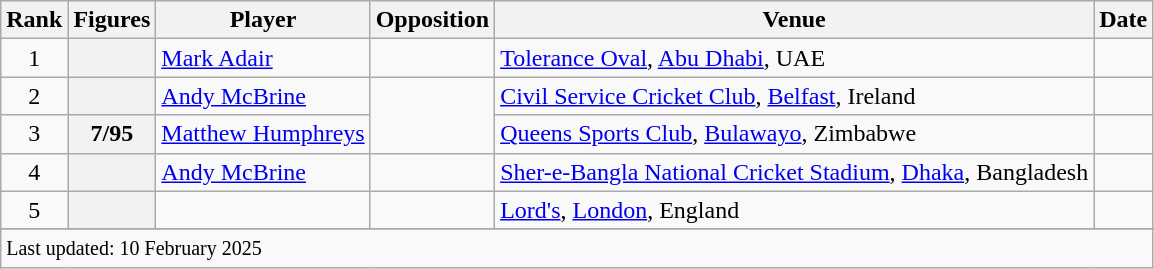<table class="wikitable plainrowheaders sortable">
<tr>
<th scope=col>Rank</th>
<th scope=col>Figures</th>
<th scope=col>Player</th>
<th scope=col>Opposition</th>
<th scope=col>Venue</th>
<th scope=col>Date</th>
</tr>
<tr>
<td align=center>1</td>
<th scope=row style=text-align:center;></th>
<td><a href='#'>Mark Adair</a></td>
<td></td>
<td><a href='#'>Tolerance Oval</a>, <a href='#'>Abu Dhabi</a>, UAE</td>
<td></td>
</tr>
<tr>
<td align=center>2</td>
<th scope=row style=text-align:center;></th>
<td><a href='#'>Andy McBrine</a></td>
<td rowspan=2></td>
<td><a href='#'>Civil Service Cricket Club</a>, <a href='#'>Belfast</a>, Ireland</td>
<td></td>
</tr>
<tr>
<td align="center">3</td>
<th scope="row" style="text-align:center;">7/95</th>
<td><a href='#'>Matthew Humphreys</a></td>
<td><a href='#'>Queens Sports Club</a>, <a href='#'>Bulawayo</a>, Zimbabwe</td>
<td></td>
</tr>
<tr>
<td align="center">4</td>
<th scope="row" style="text-align:center;"></th>
<td><a href='#'>Andy McBrine</a></td>
<td></td>
<td><a href='#'>Sher-e-Bangla National Cricket Stadium</a>, <a href='#'>Dhaka</a>, Bangladesh</td>
<td></td>
</tr>
<tr>
<td align="center">5</td>
<th scope="row" style="text-align:center;"></th>
<td></td>
<td></td>
<td><a href='#'>Lord's</a>, <a href='#'>London</a>, England</td>
<td></td>
</tr>
<tr>
</tr>
<tr class=sortbottom>
<td colspan=6><small>Last updated: 10 February 2025</small></td>
</tr>
</table>
